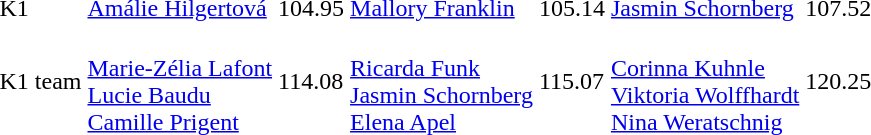<table>
<tr>
<td>K1</td>
<td><a href='#'>Amálie Hilgertová</a><br></td>
<td>104.95</td>
<td><a href='#'>Mallory Franklin</a><br></td>
<td>105.14</td>
<td><a href='#'>Jasmin Schornberg</a><br></td>
<td>107.52</td>
</tr>
<tr>
<td>K1 team</td>
<td><br><a href='#'>Marie-Zélia Lafont</a><br><a href='#'>Lucie Baudu</a><br><a href='#'>Camille Prigent</a></td>
<td>114.08</td>
<td><br><a href='#'>Ricarda Funk</a><br><a href='#'>Jasmin Schornberg</a><br><a href='#'>Elena Apel</a></td>
<td>115.07</td>
<td><br><a href='#'>Corinna Kuhnle</a><br><a href='#'>Viktoria Wolffhardt</a><br><a href='#'>Nina Weratschnig</a></td>
<td>120.25</td>
</tr>
</table>
